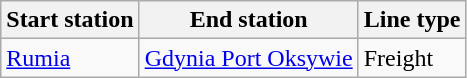<table class="wikitable">
<tr>
<th>Start station</th>
<th>End station</th>
<th>Line type</th>
</tr>
<tr>
<td><a href='#'>Rumia</a></td>
<td><a href='#'>Gdynia Port Oksywie</a></td>
<td>Freight</td>
</tr>
</table>
